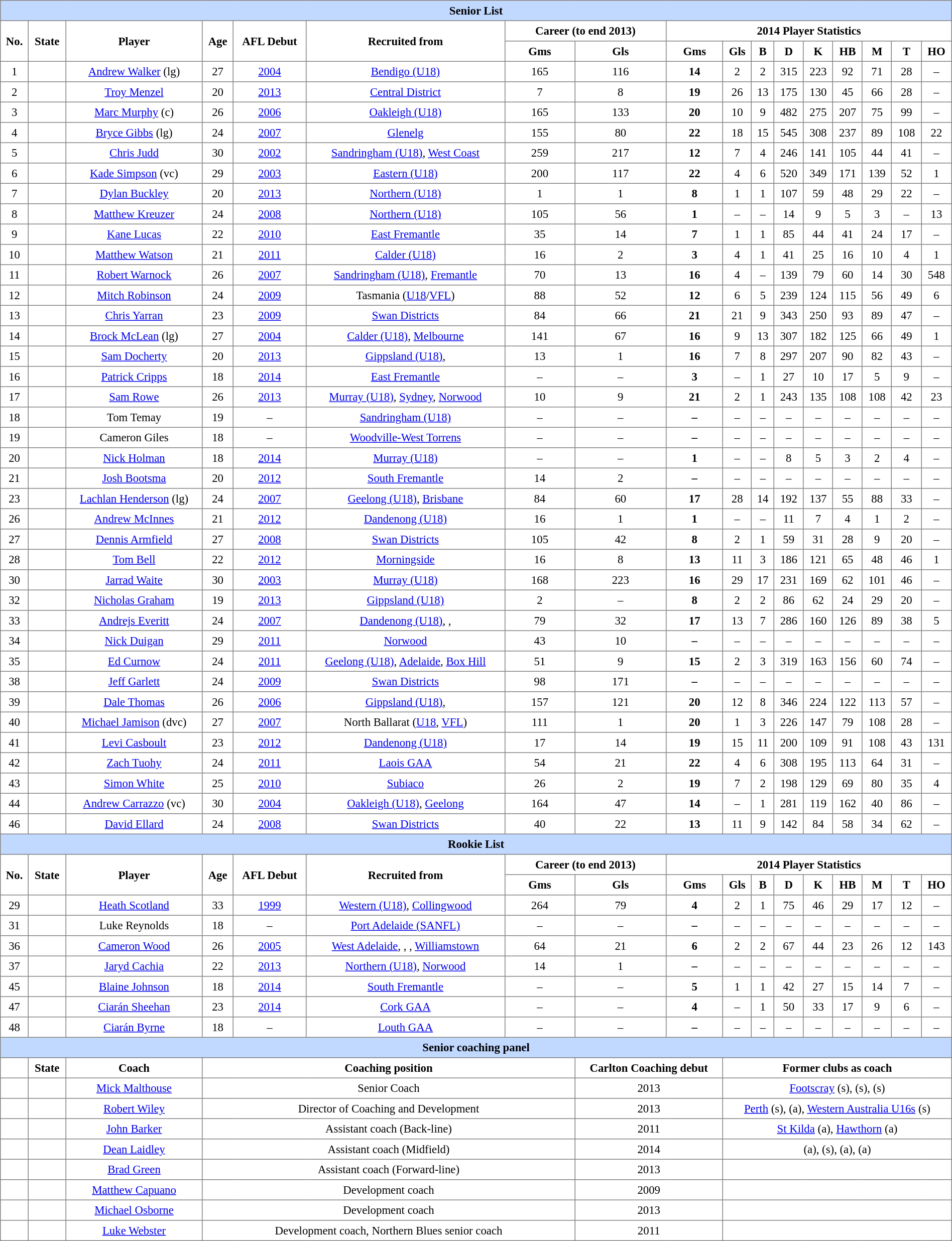<table border="1" cellpadding="4" cellspacing="0"  style="text-align:center; font-size:95%; border-collapse:collapse; width:100%;">
<tr style="background:#C1D8FF; text-align:center;">
<th colspan="17">Senior List</th>
</tr>
<tr>
<td rowspan="2"><strong>No. </strong></td>
<td rowspan="2"><strong>State</strong></td>
<td rowspan="2"><strong>Player </strong></td>
<td rowspan="2"><strong>Age </strong></td>
<td rowspan="2"><strong>AFL Debut </strong></td>
<td rowspan="2"><strong>Recruited from </strong></td>
<td colspan="2"><strong>Career (to end 2013) </strong></td>
<td colspan="9"><strong>2014 Player Statistics</strong></td>
</tr>
<tr>
<th>Gms</th>
<th>Gls</th>
<th>Gms</th>
<th>Gls</th>
<th>B</th>
<th>D</th>
<th>K</th>
<th>HB</th>
<th>M</th>
<th>T</th>
<th>HO</th>
</tr>
<tr>
<td>1</td>
<td></td>
<td><a href='#'>Andrew Walker</a> (lg)</td>
<td>27</td>
<td><a href='#'>2004</a></td>
<td><a href='#'>Bendigo (U18)</a></td>
<td>165</td>
<td>116</td>
<td><strong>14</strong></td>
<td>2</td>
<td>2</td>
<td>315</td>
<td>223</td>
<td>92</td>
<td>71</td>
<td>28</td>
<td>–</td>
</tr>
<tr>
<td>2</td>
<td></td>
<td><a href='#'>Troy Menzel</a></td>
<td>20</td>
<td><a href='#'>2013</a></td>
<td><a href='#'>Central District</a></td>
<td>7</td>
<td>8</td>
<td><strong>19</strong></td>
<td>26</td>
<td>13</td>
<td>175</td>
<td>130</td>
<td>45</td>
<td>66</td>
<td>28</td>
<td>–</td>
</tr>
<tr>
<td>3</td>
<td></td>
<td><a href='#'>Marc Murphy</a> (c)</td>
<td>26</td>
<td><a href='#'>2006</a></td>
<td><a href='#'>Oakleigh (U18)</a></td>
<td>165</td>
<td>133</td>
<td><strong>20</strong></td>
<td>10</td>
<td>9</td>
<td>482</td>
<td>275</td>
<td>207</td>
<td>75</td>
<td>99</td>
<td>–</td>
</tr>
<tr>
<td>4</td>
<td></td>
<td><a href='#'>Bryce Gibbs</a> (lg)</td>
<td>24</td>
<td><a href='#'>2007</a></td>
<td><a href='#'>Glenelg</a></td>
<td>155</td>
<td>80</td>
<td><strong>22</strong></td>
<td>18</td>
<td>15</td>
<td>545</td>
<td>308</td>
<td>237</td>
<td>89</td>
<td>108</td>
<td>22</td>
</tr>
<tr>
<td>5</td>
<td></td>
<td><a href='#'>Chris Judd</a></td>
<td>30</td>
<td><a href='#'>2002</a></td>
<td><a href='#'>Sandringham (U18)</a>, <a href='#'>West Coast</a></td>
<td>259</td>
<td>217</td>
<td><strong>12</strong></td>
<td>7</td>
<td>4</td>
<td>246</td>
<td>141</td>
<td>105</td>
<td>44</td>
<td>41</td>
<td>–</td>
</tr>
<tr>
<td>6</td>
<td></td>
<td><a href='#'>Kade Simpson</a> (vc)</td>
<td>29</td>
<td><a href='#'>2003</a></td>
<td><a href='#'>Eastern (U18)</a></td>
<td>200</td>
<td>117</td>
<td><strong>22</strong></td>
<td>4</td>
<td>6</td>
<td>520</td>
<td>349</td>
<td>171</td>
<td>139</td>
<td>52</td>
<td>1</td>
</tr>
<tr>
<td>7</td>
<td></td>
<td><a href='#'>Dylan Buckley</a></td>
<td>20</td>
<td><a href='#'>2013</a></td>
<td><a href='#'>Northern (U18)</a></td>
<td>1</td>
<td>1</td>
<td><strong>8</strong></td>
<td>1</td>
<td>1</td>
<td>107</td>
<td>59</td>
<td>48</td>
<td>29</td>
<td>22</td>
<td>–</td>
</tr>
<tr>
<td>8</td>
<td></td>
<td><a href='#'>Matthew Kreuzer</a></td>
<td>24</td>
<td><a href='#'>2008</a></td>
<td><a href='#'>Northern (U18)</a></td>
<td>105</td>
<td>56</td>
<td><strong>1</strong></td>
<td>–</td>
<td>–</td>
<td>14</td>
<td>9</td>
<td>5</td>
<td>3</td>
<td>–</td>
<td>13</td>
</tr>
<tr>
<td>9</td>
<td></td>
<td><a href='#'>Kane Lucas</a></td>
<td>22</td>
<td><a href='#'>2010</a></td>
<td><a href='#'>East Fremantle</a></td>
<td>35</td>
<td>14</td>
<td><strong>7</strong></td>
<td>1</td>
<td>1</td>
<td>85</td>
<td>44</td>
<td>41</td>
<td>24</td>
<td>17</td>
<td>–</td>
</tr>
<tr>
<td>10</td>
<td></td>
<td><a href='#'>Matthew Watson</a></td>
<td>21</td>
<td><a href='#'>2011</a></td>
<td><a href='#'>Calder (U18)</a></td>
<td>16</td>
<td>2</td>
<td><strong>3</strong></td>
<td>4</td>
<td>1</td>
<td>41</td>
<td>25</td>
<td>16</td>
<td>10</td>
<td>4</td>
<td>1</td>
</tr>
<tr>
<td>11</td>
<td></td>
<td><a href='#'>Robert Warnock</a></td>
<td>26</td>
<td><a href='#'>2007</a></td>
<td><a href='#'>Sandringham (U18)</a>, <a href='#'>Fremantle</a></td>
<td>70</td>
<td>13</td>
<td><strong>16</strong></td>
<td>4</td>
<td>–</td>
<td>139</td>
<td>79</td>
<td>60</td>
<td>14</td>
<td>30</td>
<td>548</td>
</tr>
<tr>
<td>12</td>
<td></td>
<td><a href='#'>Mitch Robinson</a></td>
<td>24</td>
<td><a href='#'>2009</a></td>
<td>Tasmania (<a href='#'>U18</a>/<a href='#'>VFL</a>)</td>
<td>88</td>
<td>52</td>
<td><strong>12</strong></td>
<td>6</td>
<td>5</td>
<td>239</td>
<td>124</td>
<td>115</td>
<td>56</td>
<td>49</td>
<td>6</td>
</tr>
<tr>
<td>13</td>
<td></td>
<td><a href='#'>Chris Yarran</a></td>
<td>23</td>
<td><a href='#'>2009</a></td>
<td><a href='#'>Swan Districts</a></td>
<td>84</td>
<td>66</td>
<td><strong>21</strong></td>
<td>21</td>
<td>9</td>
<td>343</td>
<td>250</td>
<td>93</td>
<td>89</td>
<td>47</td>
<td>–</td>
</tr>
<tr>
<td>14</td>
<td></td>
<td><a href='#'>Brock McLean</a> (lg)</td>
<td>27</td>
<td><a href='#'>2004</a></td>
<td><a href='#'>Calder (U18)</a>, <a href='#'>Melbourne</a></td>
<td>141</td>
<td>67</td>
<td><strong>16</strong></td>
<td>9</td>
<td>13</td>
<td>307</td>
<td>182</td>
<td>125</td>
<td>66</td>
<td>49</td>
<td>1</td>
</tr>
<tr>
<td>15</td>
<td></td>
<td><a href='#'>Sam Docherty</a></td>
<td>20</td>
<td><a href='#'>2013</a></td>
<td><a href='#'>Gippsland (U18)</a>, </td>
<td>13</td>
<td>1</td>
<td><strong>16</strong></td>
<td>7</td>
<td>8</td>
<td>297</td>
<td>207</td>
<td>90</td>
<td>82</td>
<td>43</td>
<td>–</td>
</tr>
<tr>
<td>16</td>
<td></td>
<td><a href='#'>Patrick Cripps</a></td>
<td>18</td>
<td><a href='#'>2014</a></td>
<td><a href='#'>East Fremantle</a></td>
<td>–</td>
<td>–</td>
<td><strong>3</strong></td>
<td>–</td>
<td>1</td>
<td>27</td>
<td>10</td>
<td>17</td>
<td>5</td>
<td>9</td>
<td>–</td>
</tr>
<tr>
<td>17</td>
<td></td>
<td><a href='#'>Sam Rowe</a></td>
<td>26</td>
<td><a href='#'>2013</a></td>
<td><a href='#'>Murray (U18)</a>, <a href='#'>Sydney</a>, <a href='#'>Norwood</a></td>
<td>10</td>
<td>9</td>
<td><strong>21</strong></td>
<td>2</td>
<td>1</td>
<td>243</td>
<td>135</td>
<td>108</td>
<td>108</td>
<td>42</td>
<td>23</td>
</tr>
<tr>
<td>18</td>
<td></td>
<td>Tom Temay</td>
<td>19</td>
<td>–</td>
<td><a href='#'>Sandringham (U18)</a></td>
<td>–</td>
<td>–</td>
<td><strong>–</strong></td>
<td>–</td>
<td>–</td>
<td>–</td>
<td>–</td>
<td>–</td>
<td>–</td>
<td>–</td>
<td>–</td>
</tr>
<tr>
<td>19</td>
<td></td>
<td>Cameron Giles</td>
<td>18</td>
<td>–</td>
<td><a href='#'>Woodville-West Torrens</a></td>
<td>–</td>
<td>–</td>
<td><strong>–</strong></td>
<td>–</td>
<td>–</td>
<td>–</td>
<td>–</td>
<td>–</td>
<td>–</td>
<td>–</td>
<td>–</td>
</tr>
<tr>
<td>20</td>
<td></td>
<td><a href='#'>Nick Holman</a></td>
<td>18</td>
<td><a href='#'>2014</a></td>
<td><a href='#'>Murray (U18)</a></td>
<td>–</td>
<td>–</td>
<td><strong>1</strong></td>
<td>–</td>
<td>–</td>
<td>8</td>
<td>5</td>
<td>3</td>
<td>2</td>
<td>4</td>
<td>–</td>
</tr>
<tr>
<td>21</td>
<td></td>
<td><a href='#'>Josh Bootsma</a></td>
<td>20</td>
<td><a href='#'>2012</a></td>
<td><a href='#'>South Fremantle</a></td>
<td>14</td>
<td>2</td>
<td><strong>–</strong></td>
<td>–</td>
<td>–</td>
<td>–</td>
<td>–</td>
<td>–</td>
<td>–</td>
<td>–</td>
<td>–</td>
</tr>
<tr>
<td>23</td>
<td></td>
<td><a href='#'>Lachlan Henderson</a> (lg)</td>
<td>24</td>
<td><a href='#'>2007</a></td>
<td><a href='#'>Geelong (U18)</a>, <a href='#'>Brisbane</a></td>
<td>84</td>
<td>60</td>
<td><strong>17</strong></td>
<td>28</td>
<td>14</td>
<td>192</td>
<td>137</td>
<td>55</td>
<td>88</td>
<td>33</td>
<td>–</td>
</tr>
<tr>
<td>26</td>
<td></td>
<td><a href='#'>Andrew McInnes</a></td>
<td>21</td>
<td><a href='#'>2012</a></td>
<td><a href='#'>Dandenong (U18)</a></td>
<td>16</td>
<td>1</td>
<td><strong>1</strong></td>
<td>–</td>
<td>–</td>
<td>11</td>
<td>7</td>
<td>4</td>
<td>1</td>
<td>2</td>
<td>–</td>
</tr>
<tr>
<td>27</td>
<td></td>
<td><a href='#'>Dennis Armfield</a></td>
<td>27</td>
<td><a href='#'>2008</a></td>
<td><a href='#'>Swan Districts</a></td>
<td>105</td>
<td>42</td>
<td><strong>8</strong></td>
<td>2</td>
<td>1</td>
<td>59</td>
<td>31</td>
<td>28</td>
<td>9</td>
<td>20</td>
<td>–</td>
</tr>
<tr>
<td>28</td>
<td></td>
<td><a href='#'>Tom Bell</a></td>
<td>22</td>
<td><a href='#'>2012</a></td>
<td><a href='#'>Morningside</a></td>
<td>16</td>
<td>8</td>
<td><strong>13</strong></td>
<td>11</td>
<td>3</td>
<td>186</td>
<td>121</td>
<td>65</td>
<td>48</td>
<td>46</td>
<td>1</td>
</tr>
<tr>
<td>30</td>
<td></td>
<td><a href='#'>Jarrad Waite</a></td>
<td>30</td>
<td><a href='#'>2003</a></td>
<td><a href='#'>Murray (U18)</a></td>
<td>168</td>
<td>223</td>
<td><strong>16</strong></td>
<td>29</td>
<td>17</td>
<td>231</td>
<td>169</td>
<td>62</td>
<td>101</td>
<td>46</td>
<td>–</td>
</tr>
<tr>
<td>32</td>
<td></td>
<td><a href='#'>Nicholas Graham</a></td>
<td>19</td>
<td><a href='#'>2013</a></td>
<td><a href='#'>Gippsland (U18)</a></td>
<td>2</td>
<td>–</td>
<td><strong>8</strong></td>
<td>2</td>
<td>2</td>
<td>86</td>
<td>62</td>
<td>24</td>
<td>29</td>
<td>20</td>
<td>–</td>
</tr>
<tr>
<td>33</td>
<td></td>
<td><a href='#'>Andrejs Everitt</a></td>
<td>24</td>
<td><a href='#'>2007</a></td>
<td><a href='#'>Dandenong (U18)</a>, , </td>
<td>79</td>
<td>32</td>
<td><strong>17</strong></td>
<td>13</td>
<td>7</td>
<td>286</td>
<td>160</td>
<td>126</td>
<td>89</td>
<td>38</td>
<td>5</td>
</tr>
<tr>
<td>34</td>
<td></td>
<td><a href='#'>Nick Duigan</a></td>
<td>29</td>
<td><a href='#'>2011</a></td>
<td><a href='#'>Norwood</a></td>
<td>43</td>
<td>10</td>
<td><strong>–</strong></td>
<td>–</td>
<td>–</td>
<td>–</td>
<td>–</td>
<td>–</td>
<td>–</td>
<td>–</td>
<td>–</td>
</tr>
<tr>
<td>35</td>
<td></td>
<td><a href='#'>Ed Curnow</a></td>
<td>24</td>
<td><a href='#'>2011</a></td>
<td><a href='#'>Geelong (U18)</a>, <a href='#'>Adelaide</a>, <a href='#'>Box Hill</a></td>
<td>51</td>
<td>9</td>
<td><strong>15</strong></td>
<td>2</td>
<td>3</td>
<td>319</td>
<td>163</td>
<td>156</td>
<td>60</td>
<td>74</td>
<td>–</td>
</tr>
<tr>
<td>38</td>
<td></td>
<td><a href='#'>Jeff Garlett</a></td>
<td>24</td>
<td><a href='#'>2009</a></td>
<td><a href='#'>Swan Districts</a></td>
<td>98</td>
<td>171</td>
<td><strong>–</strong></td>
<td>–</td>
<td>–</td>
<td>–</td>
<td>–</td>
<td>–</td>
<td>–</td>
<td>–</td>
<td>–</td>
</tr>
<tr>
<td>39</td>
<td></td>
<td><a href='#'>Dale Thomas</a></td>
<td>26</td>
<td><a href='#'>2006</a></td>
<td><a href='#'>Gippsland (U18)</a>, </td>
<td>157</td>
<td>121</td>
<td><strong>20</strong></td>
<td>12</td>
<td>8</td>
<td>346</td>
<td>224</td>
<td>122</td>
<td>113</td>
<td>57</td>
<td>–</td>
</tr>
<tr>
<td>40</td>
<td></td>
<td><a href='#'>Michael Jamison</a> (dvc)</td>
<td>27</td>
<td><a href='#'>2007</a></td>
<td>North Ballarat (<a href='#'>U18</a>, <a href='#'>VFL</a>)</td>
<td>111</td>
<td>1</td>
<td><strong>20</strong></td>
<td>1</td>
<td>3</td>
<td>226</td>
<td>147</td>
<td>79</td>
<td>108</td>
<td>28</td>
<td>–</td>
</tr>
<tr>
<td>41</td>
<td></td>
<td><a href='#'>Levi Casboult</a></td>
<td>23</td>
<td><a href='#'>2012</a></td>
<td><a href='#'>Dandenong (U18)</a></td>
<td>17</td>
<td>14</td>
<td><strong>19</strong></td>
<td>15</td>
<td>11</td>
<td>200</td>
<td>109</td>
<td>91</td>
<td>108</td>
<td>43</td>
<td>131</td>
</tr>
<tr>
<td>42</td>
<td></td>
<td><a href='#'>Zach Tuohy</a></td>
<td>24</td>
<td><a href='#'>2011</a></td>
<td><a href='#'>Laois GAA</a></td>
<td>54</td>
<td>21</td>
<td><strong>22</strong></td>
<td>4</td>
<td>6</td>
<td>308</td>
<td>195</td>
<td>113</td>
<td>64</td>
<td>31</td>
<td>–</td>
</tr>
<tr>
<td>43</td>
<td></td>
<td><a href='#'>Simon White</a></td>
<td>25</td>
<td><a href='#'>2010</a></td>
<td><a href='#'>Subiaco</a></td>
<td>26</td>
<td>2</td>
<td><strong>19</strong></td>
<td>7</td>
<td>2</td>
<td>198</td>
<td>129</td>
<td>69</td>
<td>80</td>
<td>35</td>
<td>4</td>
</tr>
<tr>
<td>44</td>
<td></td>
<td><a href='#'>Andrew Carrazzo</a> (vc)</td>
<td>30</td>
<td><a href='#'>2004</a></td>
<td><a href='#'>Oakleigh (U18)</a>, <a href='#'>Geelong</a></td>
<td>164</td>
<td>47</td>
<td><strong>14</strong></td>
<td>–</td>
<td>1</td>
<td>281</td>
<td>119</td>
<td>162</td>
<td>40</td>
<td>86</td>
<td>–</td>
</tr>
<tr>
<td>46</td>
<td></td>
<td><a href='#'>David Ellard</a></td>
<td>24</td>
<td><a href='#'>2008</a></td>
<td><a href='#'>Swan Districts</a></td>
<td>40</td>
<td>22</td>
<td><strong>13</strong></td>
<td>11</td>
<td>9</td>
<td>142</td>
<td>84</td>
<td>58</td>
<td>34</td>
<td>62</td>
<td>–</td>
</tr>
<tr>
<th colspan="17" style="background:#C1D8FF; text-align:center;">Rookie List</th>
</tr>
<tr>
<td rowspan="2"><strong>No. </strong></td>
<td rowspan="2"><strong>State</strong></td>
<td rowspan="2"><strong>Player </strong></td>
<td rowspan="2"><strong>Age </strong></td>
<td rowspan="2"><strong>AFL Debut </strong></td>
<td rowspan="2"><strong>Recruited from </strong></td>
<td colspan="2"><strong>Career (to end 2013) </strong></td>
<td colspan="9"><strong>2014 Player Statistics</strong></td>
</tr>
<tr>
<th>Gms</th>
<th>Gls</th>
<th>Gms</th>
<th>Gls</th>
<th>B</th>
<th>D</th>
<th>K</th>
<th>HB</th>
<th>M</th>
<th>T</th>
<th>HO</th>
</tr>
<tr>
<td>29</td>
<td></td>
<td><a href='#'>Heath Scotland</a></td>
<td>33</td>
<td><a href='#'>1999</a></td>
<td><a href='#'>Western (U18)</a>, <a href='#'>Collingwood</a></td>
<td>264</td>
<td>79</td>
<td><strong>4</strong></td>
<td>2</td>
<td>1</td>
<td>75</td>
<td>46</td>
<td>29</td>
<td>17</td>
<td>12</td>
<td>–</td>
</tr>
<tr>
<td>31</td>
<td></td>
<td>Luke Reynolds</td>
<td>18</td>
<td>–</td>
<td><a href='#'>Port Adelaide (SANFL)</a></td>
<td>–</td>
<td>–</td>
<td><strong>–</strong></td>
<td>–</td>
<td>–</td>
<td>–</td>
<td>–</td>
<td>–</td>
<td>–</td>
<td>–</td>
<td>–</td>
</tr>
<tr>
<td>36</td>
<td></td>
<td><a href='#'>Cameron Wood</a></td>
<td>26</td>
<td><a href='#'>2005</a></td>
<td><a href='#'>West Adelaide</a>, , , <a href='#'>Williamstown</a></td>
<td>64</td>
<td>21</td>
<td><strong>6</strong></td>
<td>2</td>
<td>2</td>
<td>67</td>
<td>44</td>
<td>23</td>
<td>26</td>
<td>12</td>
<td>143</td>
</tr>
<tr>
<td>37</td>
<td></td>
<td><a href='#'>Jaryd Cachia</a></td>
<td>22</td>
<td><a href='#'>2013</a></td>
<td><a href='#'>Northern (U18)</a>, <a href='#'>Norwood</a></td>
<td>14</td>
<td>1</td>
<td><strong>–</strong></td>
<td>–</td>
<td>–</td>
<td>–</td>
<td>–</td>
<td>–</td>
<td>–</td>
<td>–</td>
<td>–</td>
</tr>
<tr>
<td>45</td>
<td></td>
<td><a href='#'>Blaine Johnson</a></td>
<td>18</td>
<td><a href='#'>2014</a></td>
<td><a href='#'>South Fremantle</a></td>
<td>–</td>
<td>–</td>
<td><strong>5</strong></td>
<td>1</td>
<td>1</td>
<td>42</td>
<td>27</td>
<td>15</td>
<td>14</td>
<td>7</td>
<td>–</td>
</tr>
<tr>
<td>47</td>
<td></td>
<td><a href='#'>Ciarán Sheehan</a></td>
<td>23</td>
<td><a href='#'>2014</a></td>
<td><a href='#'>Cork GAA</a></td>
<td>–</td>
<td>–</td>
<td><strong>4</strong></td>
<td>–</td>
<td>1</td>
<td>50</td>
<td>33</td>
<td>17</td>
<td>9</td>
<td>6</td>
<td>–</td>
</tr>
<tr>
<td>48</td>
<td></td>
<td><a href='#'>Ciarán Byrne</a></td>
<td>18</td>
<td>–</td>
<td><a href='#'>Louth GAA</a></td>
<td>–</td>
<td>–</td>
<td><strong>–</strong></td>
<td>–</td>
<td>–</td>
<td>–</td>
<td>–</td>
<td>–</td>
<td>–</td>
<td>–</td>
<td>–</td>
</tr>
<tr>
<th colspan="17" style="background:#C1D8FF; text-align:center;">Senior coaching panel</th>
</tr>
<tr>
<th></th>
<th>State</th>
<th>Coach</th>
<th colspan="4">Coaching position</th>
<th colspan="2">Carlton Coaching debut</th>
<th colspan="8">Former clubs as coach</th>
</tr>
<tr>
<td></td>
<td></td>
<td><a href='#'>Mick Malthouse</a></td>
<td colspan="4">Senior Coach</td>
<td colspan="2">2013</td>
<td colspan="8"><a href='#'>Footscray</a> (s),  (s),  (s)</td>
</tr>
<tr>
<td></td>
<td></td>
<td><a href='#'>Robert Wiley</a></td>
<td colspan="4">Director of Coaching and Development</td>
<td colspan="2">2013</td>
<td colspan="8"><a href='#'>Perth</a> (s),  (a), <a href='#'>Western Australia U16s</a> (s)</td>
</tr>
<tr>
<td></td>
<td></td>
<td><a href='#'>John Barker</a></td>
<td colspan="4">Assistant coach (Back-line)</td>
<td colspan="2">2011</td>
<td colspan="8"><a href='#'>St Kilda</a> (a), <a href='#'>Hawthorn</a> (a)</td>
</tr>
<tr>
<td></td>
<td></td>
<td><a href='#'>Dean Laidley</a></td>
<td colspan="4">Assistant coach (Midfield)</td>
<td colspan="2">2014</td>
<td colspan="8"> (a),  (s),  (a),  (a)</td>
</tr>
<tr>
<td></td>
<td></td>
<td><a href='#'>Brad Green</a></td>
<td colspan="4">Assistant coach (Forward-line)</td>
<td colspan="2">2013</td>
<td colspan="8"></td>
</tr>
<tr>
<td></td>
<td></td>
<td><a href='#'>Matthew Capuano</a></td>
<td colspan="4">Development coach</td>
<td colspan="2">2009</td>
<td colspan="8"></td>
</tr>
<tr>
<td></td>
<td></td>
<td><a href='#'>Michael Osborne</a></td>
<td colspan="4">Development coach</td>
<td colspan="2">2013</td>
<td colspan="8"></td>
</tr>
<tr>
<td></td>
<td></td>
<td><a href='#'>Luke Webster</a></td>
<td colspan="4">Development coach, Northern Blues senior coach</td>
<td colspan="2">2011</td>
<td colspan="8"></td>
</tr>
</table>
